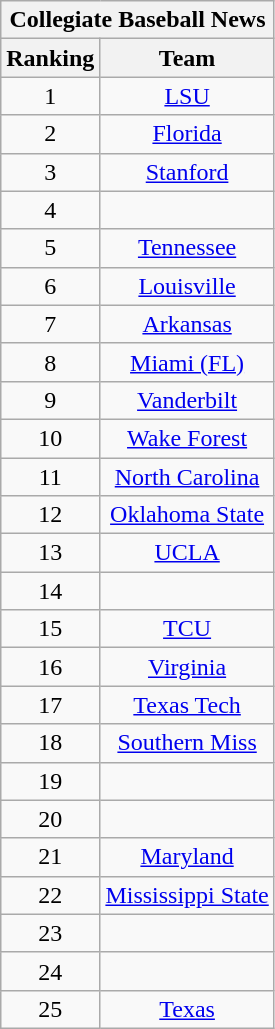<table class="wikitable" style="text-align:center;">
<tr>
<th colspan=3><strong>Collegiate Baseball News</strong> </th>
</tr>
<tr>
<th>Ranking</th>
<th>Team</th>
</tr>
<tr>
<td>1</td>
<td><a href='#'>LSU</a></td>
</tr>
<tr>
<td>2</td>
<td><a href='#'>Florida</a></td>
</tr>
<tr>
<td>3</td>
<td><a href='#'>Stanford</a></td>
</tr>
<tr>
<td>4</td>
<td></td>
</tr>
<tr>
<td>5</td>
<td><a href='#'>Tennessee</a></td>
</tr>
<tr>
<td>6</td>
<td><a href='#'>Louisville</a></td>
</tr>
<tr>
<td>7</td>
<td><a href='#'>Arkansas</a></td>
</tr>
<tr>
<td>8</td>
<td><a href='#'>Miami (FL)</a></td>
</tr>
<tr>
<td>9</td>
<td><a href='#'>Vanderbilt</a></td>
</tr>
<tr>
<td>10</td>
<td><a href='#'>Wake Forest</a></td>
</tr>
<tr>
<td>11</td>
<td><a href='#'>North Carolina</a></td>
</tr>
<tr>
<td>12</td>
<td><a href='#'>Oklahoma State</a></td>
</tr>
<tr>
<td>13</td>
<td><a href='#'>UCLA</a></td>
</tr>
<tr>
<td>14</td>
<td></td>
</tr>
<tr>
<td>15</td>
<td><a href='#'>TCU</a></td>
</tr>
<tr>
<td>16</td>
<td><a href='#'>Virginia</a></td>
</tr>
<tr>
<td>17</td>
<td><a href='#'>Texas Tech</a></td>
</tr>
<tr>
<td>18</td>
<td><a href='#'>Southern Miss</a></td>
</tr>
<tr>
<td>19</td>
<td></td>
</tr>
<tr>
<td>20</td>
<td></td>
</tr>
<tr>
<td>21</td>
<td><a href='#'>Maryland</a></td>
</tr>
<tr>
<td>22</td>
<td><a href='#'>Mississippi State</a></td>
</tr>
<tr>
<td>23</td>
<td></td>
</tr>
<tr>
<td>24</td>
<td></td>
</tr>
<tr>
<td>25</td>
<td><a href='#'>Texas</a></td>
</tr>
</table>
